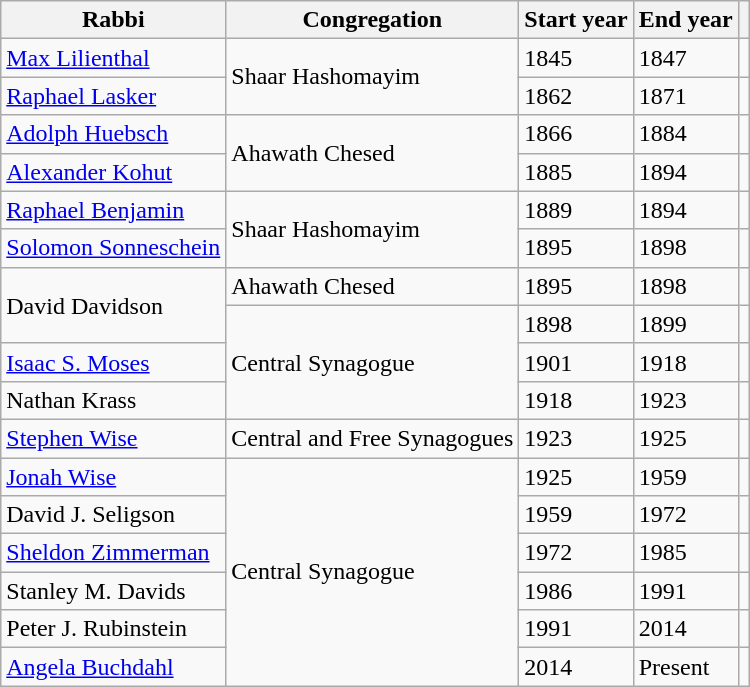<table class="wikitable">
<tr>
<th>Rabbi</th>
<th>Congregation</th>
<th>Start year</th>
<th>End year</th>
<th></th>
</tr>
<tr>
<td><a href='#'>Max Lilienthal</a></td>
<td rowspan="2">Shaar Hashomayim</td>
<td>1845</td>
<td>1847</td>
<td></td>
</tr>
<tr>
<td><a href='#'>Raphael Lasker</a></td>
<td>1862</td>
<td>1871</td>
<td></td>
</tr>
<tr>
<td><a href='#'>Adolph Huebsch</a></td>
<td rowspan="2">Ahawath Chesed</td>
<td>1866</td>
<td>1884</td>
<td></td>
</tr>
<tr>
<td><a href='#'>Alexander Kohut</a></td>
<td>1885</td>
<td>1894</td>
<td></td>
</tr>
<tr>
<td><a href='#'>Raphael Benjamin</a></td>
<td rowspan="2">Shaar Hashomayim</td>
<td>1889</td>
<td>1894</td>
<td></td>
</tr>
<tr>
<td><a href='#'>Solomon Sonneschein</a></td>
<td>1895</td>
<td>1898</td>
<td></td>
</tr>
<tr>
<td rowspan="2">David Davidson</td>
<td>Ahawath Chesed</td>
<td>1895</td>
<td>1898</td>
<td></td>
</tr>
<tr>
<td rowspan="3">Central Synagogue</td>
<td>1898</td>
<td>1899</td>
<td></td>
</tr>
<tr>
<td><a href='#'>Isaac S. Moses</a></td>
<td>1901</td>
<td>1918</td>
<td></td>
</tr>
<tr>
<td>Nathan Krass</td>
<td>1918</td>
<td>1923</td>
<td></td>
</tr>
<tr>
<td><a href='#'>Stephen Wise</a></td>
<td>Central and Free Synagogues</td>
<td>1923</td>
<td>1925</td>
<td></td>
</tr>
<tr>
<td><a href='#'>Jonah Wise</a></td>
<td rowspan="6">Central Synagogue</td>
<td>1925</td>
<td>1959</td>
<td></td>
</tr>
<tr>
<td>David J. Seligson</td>
<td>1959</td>
<td>1972</td>
<td></td>
</tr>
<tr>
<td><a href='#'>Sheldon Zimmerman</a></td>
<td>1972</td>
<td>1985</td>
<td></td>
</tr>
<tr>
<td>Stanley M. Davids</td>
<td>1986</td>
<td>1991</td>
<td></td>
</tr>
<tr>
<td>Peter J. Rubinstein</td>
<td>1991</td>
<td>2014</td>
<td></td>
</tr>
<tr>
<td><a href='#'>Angela Buchdahl</a></td>
<td>2014</td>
<td>Present</td>
<td></td>
</tr>
</table>
